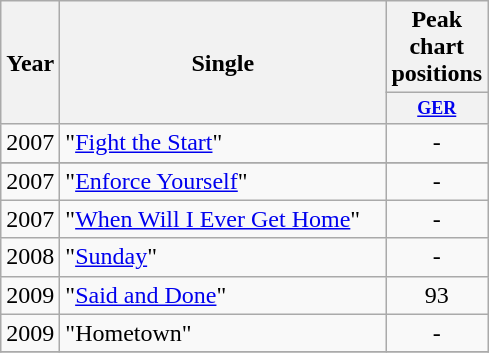<table class="wikitable" style="text-align:center;">
<tr>
<th rowspan="2">Year</th>
<th width="210" rowspan="2">Single</th>
<th colspan="10">Peak chart positions</th>
</tr>
<tr>
<th style="width:3em;font-size:75%"><a href='#'>GER</a></th>
</tr>
<tr>
<td>2007</td>
<td align="left">"<a href='#'>Fight the Start</a>"</td>
<td>-</td>
</tr>
<tr>
</tr>
<tr>
<td>2007</td>
<td align="left">"<a href='#'>Enforce Yourself</a>"</td>
<td>-</td>
</tr>
<tr>
<td>2007</td>
<td align="left">"<a href='#'>When Will I Ever Get Home</a>"</td>
<td>-</td>
</tr>
<tr>
<td>2008</td>
<td align="left">"<a href='#'>Sunday</a>"</td>
<td>-</td>
</tr>
<tr>
<td>2009</td>
<td align="left">"<a href='#'>Said and Done</a>"</td>
<td>93</td>
</tr>
<tr>
<td>2009</td>
<td align="left">"Hometown"</td>
<td>-</td>
</tr>
<tr>
</tr>
</table>
